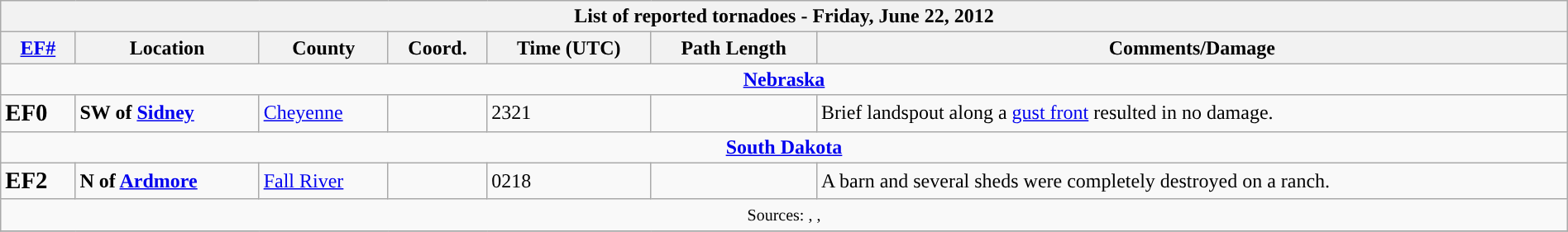<table class="wikitable collapsible" width="100%">
<tr>
<th colspan="7">List of reported tornadoes - Friday, June 22, 2012</th>
</tr>
<tr>
<th><a href='#'>EF#</a></th>
<th>Location</th>
<th>County</th>
<th>Coord.</th>
<th>Time (UTC)</th>
<th>Path Length</th>
<th>Comments/Damage</th>
</tr>
<tr>
<td colspan="7" align=center><strong><a href='#'>Nebraska</a></strong></td>
</tr>
<tr>
<td><big><strong>EF0</strong></big></td>
<td><strong>SW of <a href='#'>Sidney</a></strong></td>
<td><a href='#'>Cheyenne</a></td>
<td></td>
<td>2321</td>
<td></td>
<td>Brief landspout along a <a href='#'>gust front</a> resulted in no damage.</td>
</tr>
<tr>
<td colspan="7" align=center><strong><a href='#'>South Dakota</a></strong></td>
</tr>
<tr>
<td><big><strong>EF2</strong></big></td>
<td><strong>N of <a href='#'>Ardmore</a></strong></td>
<td><a href='#'>Fall River</a></td>
<td></td>
<td>0218</td>
<td></td>
<td>A barn and several sheds were completely destroyed on a ranch.</td>
</tr>
<tr>
<td colspan="7" align=center><small>Sources: , , </small></td>
</tr>
<tr>
</tr>
</table>
